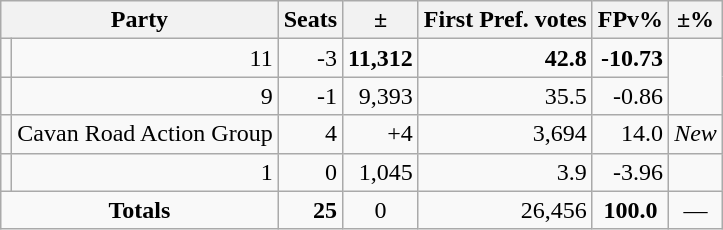<table class=wikitable>
<tr>
<th colspan=2 align=center>Party</th>
<th valign=top>Seats</th>
<th valign=top>±</th>
<th valign=top>First Pref. votes</th>
<th valign=top>FPv%</th>
<th valign=top>±%</th>
</tr>
<tr>
<td></td>
<td align=right>11</td>
<td align=right>-3</td>
<td align=right><strong>11,312</strong></td>
<td align=right><strong>42.8</strong></td>
<td align=right><strong>-10.73</strong></td>
</tr>
<tr>
<td></td>
<td align=right>9</td>
<td align=right>-1</td>
<td align=right>9,393</td>
<td align=right>35.5</td>
<td align=right>-0.86</td>
</tr>
<tr>
<td></td>
<td>Cavan Road Action Group</td>
<td align=right>4</td>
<td align=right>+4</td>
<td align=right>3,694</td>
<td align=right>14.0</td>
<td align=right><em>New</em></td>
</tr>
<tr>
<td></td>
<td align=right>1</td>
<td align=right>0</td>
<td align=right>1,045</td>
<td align=right>3.9</td>
<td align=right>-3.96</td>
</tr>
<tr>
<td colspan=2 align=center><strong>Totals</strong></td>
<td align=right><strong>25</strong></td>
<td align=center>0</td>
<td align=right>26,456</td>
<td align=center><strong>100.0</strong></td>
<td align=center>—</td>
</tr>
</table>
